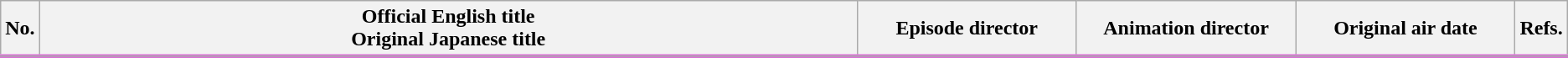<table class="wikitable">
<tr style="border-bottom: 3px solid #DA70D6;">
<th style="width:1%;">No.</th>
<th>Official English title<br> Original Japanese title</th>
<th style="width:14%;">Episode director</th>
<th style="width:14%;">Animation director</th>
<th style="width:14%;">Original air date</th>
<th style="width:1%;">Refs.</th>
</tr>
<tr>
</tr>
</table>
